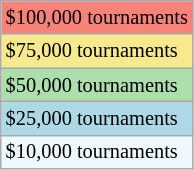<table class="wikitable" style="font-size:85%">
<tr bgcolor="#F88379">
<td>$100,000 tournaments</td>
</tr>
<tr bgcolor="#F7E98E">
<td>$75,000 tournaments</td>
</tr>
<tr bgcolor="#ADDFAD">
<td>$50,000 tournaments</td>
</tr>
<tr bgcolor=lightblue>
<td>$25,000 tournaments</td>
</tr>
<tr bgcolor="#f0f8ff">
<td>$10,000 tournaments</td>
</tr>
</table>
